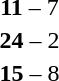<table style="text-align:center">
<tr>
<th width=200></th>
<th width=100></th>
<th width=200></th>
</tr>
<tr>
<td align=right><strong></strong></td>
<td><strong>11</strong> – 7</td>
<td align=left></td>
</tr>
<tr>
<td align=right><strong></strong></td>
<td><strong>24</strong> – 2</td>
<td align=left></td>
</tr>
<tr>
<td align=right><strong></strong></td>
<td><strong>15</strong> – 8</td>
<td align=left></td>
</tr>
</table>
